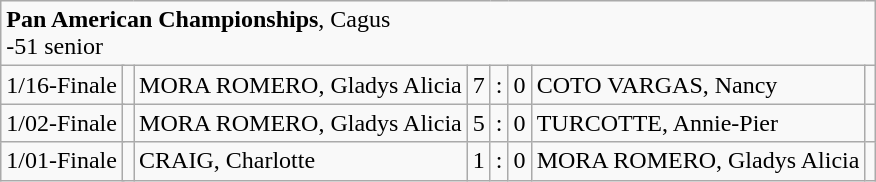<table class="wikitable">
<tr>
<td colspan="9"><strong>Pan American Championships</strong>, Cagus<br>-51 senior</td>
</tr>
<tr>
<td colspan="2">1/16-Finale</td>
<td></td>
<td>MORA ROMERO, Gladys Alicia</td>
<td>7</td>
<td>:</td>
<td>0</td>
<td>COTO VARGAS, Nancy</td>
<td></td>
</tr>
<tr>
<td colspan="2">1/02-Finale</td>
<td></td>
<td>MORA ROMERO, Gladys Alicia</td>
<td>5</td>
<td>:</td>
<td>0</td>
<td>TURCOTTE, Annie-Pier</td>
<td></td>
</tr>
<tr>
<td colspan="2">1/01-Finale</td>
<td></td>
<td>CRAIG, Charlotte</td>
<td>1</td>
<td>:</td>
<td>0</td>
<td>MORA ROMERO, Gladys Alicia</td>
<td></td>
</tr>
</table>
